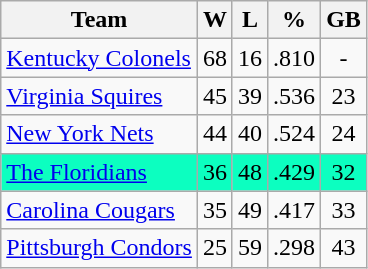<table class="wikitable" style="text-align: center;">
<tr>
<th>Team</th>
<th>W</th>
<th>L</th>
<th>%</th>
<th>GB</th>
</tr>
<tr>
<td align="left"><a href='#'>Kentucky Colonels</a></td>
<td>68</td>
<td>16</td>
<td>.810</td>
<td>-</td>
</tr>
<tr>
<td align="left"><a href='#'>Virginia Squires</a></td>
<td>45</td>
<td>39</td>
<td>.536</td>
<td>23</td>
</tr>
<tr>
<td align="left"><a href='#'>New York Nets</a></td>
<td>44</td>
<td>40</td>
<td>.524</td>
<td>24</td>
</tr>
<tr bgcolor=“ccffcc”>
<td align="left"><a href='#'>The Floridians</a></td>
<td>36</td>
<td>48</td>
<td>.429</td>
<td>32</td>
</tr>
<tr>
<td align="left"><a href='#'>Carolina Cougars</a></td>
<td>35</td>
<td>49</td>
<td>.417</td>
<td>33</td>
</tr>
<tr>
<td align="left"><a href='#'>Pittsburgh Condors</a></td>
<td>25</td>
<td>59</td>
<td>.298</td>
<td>43</td>
</tr>
</table>
